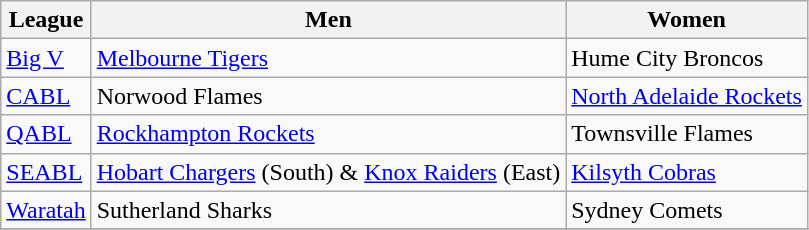<table class="wikitable">
<tr>
<th>League</th>
<th>Men</th>
<th>Women</th>
</tr>
<tr>
<td><a href='#'>Big V</a></td>
<td><a href='#'>Melbourne Tigers</a></td>
<td>Hume City Broncos</td>
</tr>
<tr>
<td><a href='#'>CABL</a></td>
<td>Norwood Flames</td>
<td><a href='#'>North Adelaide Rockets</a></td>
</tr>
<tr>
<td><a href='#'>QABL</a></td>
<td><a href='#'>Rockhampton Rockets</a></td>
<td>Townsville Flames</td>
</tr>
<tr>
<td><a href='#'>SEABL</a></td>
<td><a href='#'>Hobart Chargers</a> (South) & <a href='#'>Knox Raiders</a> (East)</td>
<td><a href='#'>Kilsyth Cobras</a></td>
</tr>
<tr>
<td><a href='#'>Waratah</a></td>
<td>Sutherland Sharks</td>
<td>Sydney Comets</td>
</tr>
<tr>
</tr>
</table>
